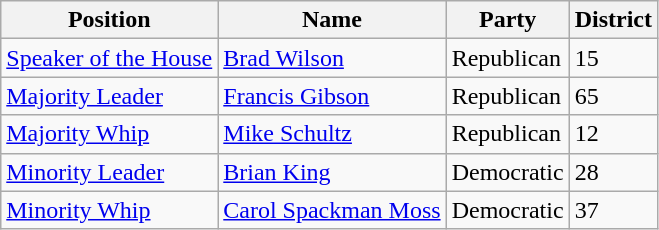<table class="wikitable">
<tr>
<th>Position</th>
<th>Name</th>
<th>Party</th>
<th>District</th>
</tr>
<tr>
<td><a href='#'>Speaker of the House</a></td>
<td><a href='#'>Brad Wilson</a></td>
<td>Republican</td>
<td>15</td>
</tr>
<tr>
<td><a href='#'>Majority Leader</a></td>
<td><a href='#'>Francis Gibson</a></td>
<td>Republican</td>
<td>65</td>
</tr>
<tr>
<td><a href='#'>Majority Whip</a></td>
<td><a href='#'>Mike Schultz</a></td>
<td>Republican</td>
<td>12</td>
</tr>
<tr>
<td><a href='#'>Minority Leader</a></td>
<td><a href='#'>Brian King</a></td>
<td>Democratic</td>
<td>28</td>
</tr>
<tr>
<td><a href='#'>Minority Whip</a></td>
<td><a href='#'>Carol Spackman Moss</a></td>
<td>Democratic</td>
<td>37</td>
</tr>
</table>
